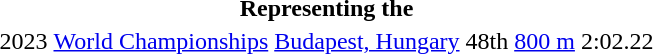<table>
<tr>
<th colspan=7>Representing the </th>
</tr>
<tr>
<td>2023</td>
<td><a href='#'>World Championships</a></td>
<td><a href='#'>Budapest, Hungary</a></td>
<td>48th</td>
<td><a href='#'>800 m</a></td>
<td>2:02.22</td>
</tr>
</table>
